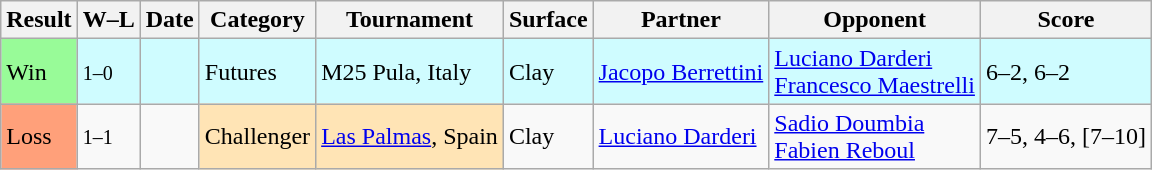<table class= "sortable wikitable">
<tr>
<th>Result</th>
<th>W–L</th>
<th>Date</th>
<th>Category</th>
<th>Tournament</th>
<th>Surface</th>
<th>Partner</th>
<th>Opponent</th>
<th>Score</th>
</tr>
<tr bgcolor=cffcff>
<td style="background:#98FB98">Win</td>
<td><small>1–0</small></td>
<td></td>
<td>Futures</td>
<td>M25 Pula, Italy</td>
<td>Clay</td>
<td> <a href='#'>Jacopo Berrettini</a></td>
<td> <a href='#'>Luciano Darderi</a> <br>  <a href='#'>Francesco Maestrelli</a></td>
<td>6–2, 6–2</td>
</tr>
<tr>
<td bgcolor=ffa07a>Loss</td>
<td><small>1–1</small></td>
<td><a href='#'></a></td>
<td style="background:moccasin;">Challenger</td>
<td style="background:moccasin;"><a href='#'>Las Palmas</a>, Spain</td>
<td>Clay</td>
<td> <a href='#'>Luciano Darderi</a></td>
<td> <a href='#'>Sadio Doumbia</a><br> <a href='#'>Fabien Reboul</a></td>
<td>7–5, 4–6, [7–10]</td>
</tr>
</table>
